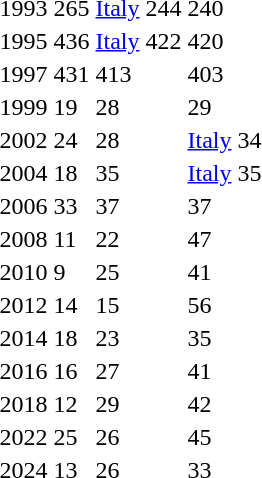<table>
<tr>
<td>1993</td>
<td> 265</td>
<td> <a href='#'>Italy</a> 244</td>
<td> 240</td>
</tr>
<tr>
<td>1995</td>
<td> 436</td>
<td> <a href='#'>Italy</a> 422</td>
<td> 420</td>
</tr>
<tr>
<td>1997 </td>
<td> 431</td>
<td> 413</td>
<td> 403</td>
</tr>
<tr>
<td>1999</td>
<td> 19</td>
<td> 28</td>
<td> 29</td>
</tr>
<tr>
<td>2002</td>
<td> 24</td>
<td> 28</td>
<td> <a href='#'>Italy</a> 34</td>
</tr>
<tr>
<td>2004</td>
<td> 18</td>
<td> 35</td>
<td> <a href='#'>Italy</a> 35</td>
</tr>
<tr>
<td>2006</td>
<td> 33</td>
<td> 37</td>
<td> 37</td>
</tr>
<tr>
<td>2008 </td>
<td> 11</td>
<td> 22</td>
<td> 47</td>
</tr>
<tr>
<td>2010 </td>
<td> 9</td>
<td> 25</td>
<td>  41</td>
</tr>
<tr>
<td>2012 </td>
<td> 14</td>
<td> 15</td>
<td> 56</td>
</tr>
<tr>
<td>2014</td>
<td> 18</td>
<td> 23</td>
<td> 35</td>
</tr>
<tr>
<td>2016</td>
<td> 16</td>
<td> 27</td>
<td> 41</td>
</tr>
<tr>
<td>2018</td>
<td> 12</td>
<td> 29</td>
<td> 42</td>
</tr>
<tr>
<td>2022</td>
<td> 25</td>
<td> 26</td>
<td> 45</td>
</tr>
<tr>
<td>2024</td>
<td> 13</td>
<td> 26</td>
<td> 33</td>
</tr>
</table>
